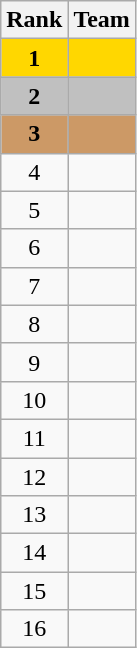<table class="wikitable" style="text-align:center">
<tr>
<th>Rank</th>
<th>Team</th>
</tr>
<tr style="background:gold;">
<td><strong>1</strong></td>
<td align="left"><strong></strong></td>
</tr>
<tr style="background:silver;">
<td><strong>2</strong></td>
<td align="left"><strong></strong></td>
</tr>
<tr style="background:#c96;">
<td><strong>3</strong></td>
<td align="left"><strong></strong></td>
</tr>
<tr>
<td>4</td>
<td align="left"></td>
</tr>
<tr>
<td>5</td>
<td align="left"></td>
</tr>
<tr>
<td>6</td>
<td align="left"></td>
</tr>
<tr>
<td>7</td>
<td align="left"></td>
</tr>
<tr>
<td>8</td>
<td align="left"></td>
</tr>
<tr>
<td>9</td>
<td align="left"></td>
</tr>
<tr>
<td>10</td>
<td align="left"></td>
</tr>
<tr>
<td>11</td>
<td align="left"></td>
</tr>
<tr>
<td>12</td>
<td align="left"></td>
</tr>
<tr>
<td>13</td>
<td align="left"></td>
</tr>
<tr>
<td>14</td>
<td align="left"></td>
</tr>
<tr>
<td>15</td>
<td align="left"></td>
</tr>
<tr>
<td>16</td>
<td align="left"></td>
</tr>
</table>
